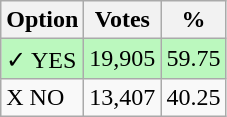<table class="wikitable">
<tr>
<th>Option</th>
<th>Votes</th>
<th>%</th>
</tr>
<tr>
<td style=background:#bbf8be>✓ YES</td>
<td style=background:#bbf8be>19,905</td>
<td style=background:#bbf8be>59.75</td>
</tr>
<tr>
<td>X NO</td>
<td>13,407</td>
<td>40.25</td>
</tr>
</table>
